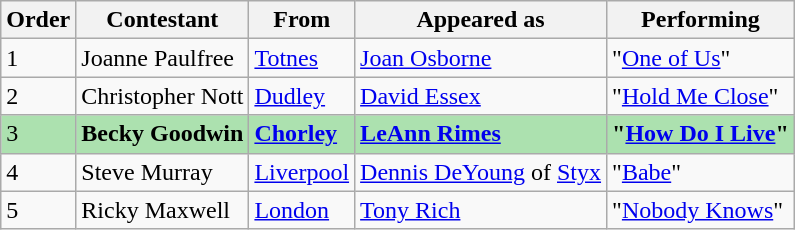<table class="wikitable">
<tr>
<th>Order</th>
<th>Contestant</th>
<th>From</th>
<th>Appeared as</th>
<th>Performing</th>
</tr>
<tr>
<td>1</td>
<td>Joanne Paulfree</td>
<td><a href='#'>Totnes</a></td>
<td><a href='#'>Joan Osborne</a></td>
<td>"<a href='#'>One of Us</a>"</td>
</tr>
<tr>
<td>2</td>
<td>Christopher Nott</td>
<td><a href='#'>Dudley</a></td>
<td><a href='#'>David Essex</a></td>
<td>"<a href='#'>Hold Me Close</a>"</td>
</tr>
<tr style="background:#ACE1AF;">
<td>3</td>
<td><strong>Becky Goodwin</strong></td>
<td><strong><a href='#'>Chorley</a></strong></td>
<td><strong><a href='#'>LeAnn Rimes</a></strong></td>
<td><strong>"<a href='#'>How Do I Live</a>"</strong></td>
</tr>
<tr>
<td>4</td>
<td>Steve Murray</td>
<td><a href='#'>Liverpool</a></td>
<td><a href='#'>Dennis DeYoung</a> of <a href='#'>Styx</a></td>
<td>"<a href='#'>Babe</a>"</td>
</tr>
<tr>
<td>5</td>
<td>Ricky Maxwell</td>
<td><a href='#'>London</a></td>
<td><a href='#'>Tony Rich</a></td>
<td>"<a href='#'>Nobody Knows</a>"</td>
</tr>
</table>
